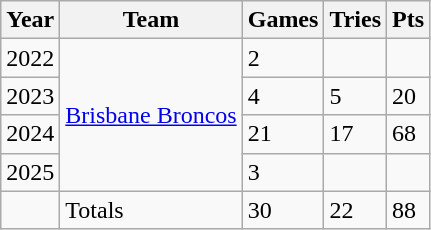<table class="wikitable">
<tr>
<th>Year</th>
<th>Team</th>
<th>Games</th>
<th>Tries</th>
<th>Pts</th>
</tr>
<tr>
<td>2022</td>
<td rowspan="4"> <a href='#'>Brisbane Broncos</a></td>
<td>2</td>
<td></td>
<td></td>
</tr>
<tr>
<td>2023</td>
<td>4</td>
<td>5</td>
<td>20</td>
</tr>
<tr>
<td>2024</td>
<td>21</td>
<td>17</td>
<td>68</td>
</tr>
<tr>
<td>2025</td>
<td>3</td>
<td></td>
<td></td>
</tr>
<tr>
<td></td>
<td>Totals</td>
<td>30</td>
<td>22</td>
<td>88</td>
</tr>
</table>
